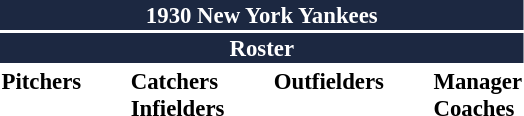<table class="toccolours" style="font-size: 95%;">
<tr>
<th colspan="10" style="background-color: #1c2841; color: white; text-align: center;">1930 New York Yankees</th>
</tr>
<tr>
<td colspan="10" style="background-color: #1c2841; color: white; text-align: center;"><strong>Roster</strong></td>
</tr>
<tr>
<td valign="top"><strong>Pitchers</strong><br>















</td>
<td width="25px"></td>
<td valign="top"><strong>Catchers</strong><br>



<strong>Infielders</strong>







</td>
<td width="25px"></td>
<td valign="top"><strong>Outfielders</strong><br>





</td>
<td width="25px"></td>
<td valign="top"><strong>Manager</strong><br>
<strong>Coaches</strong>


</td>
</tr>
</table>
